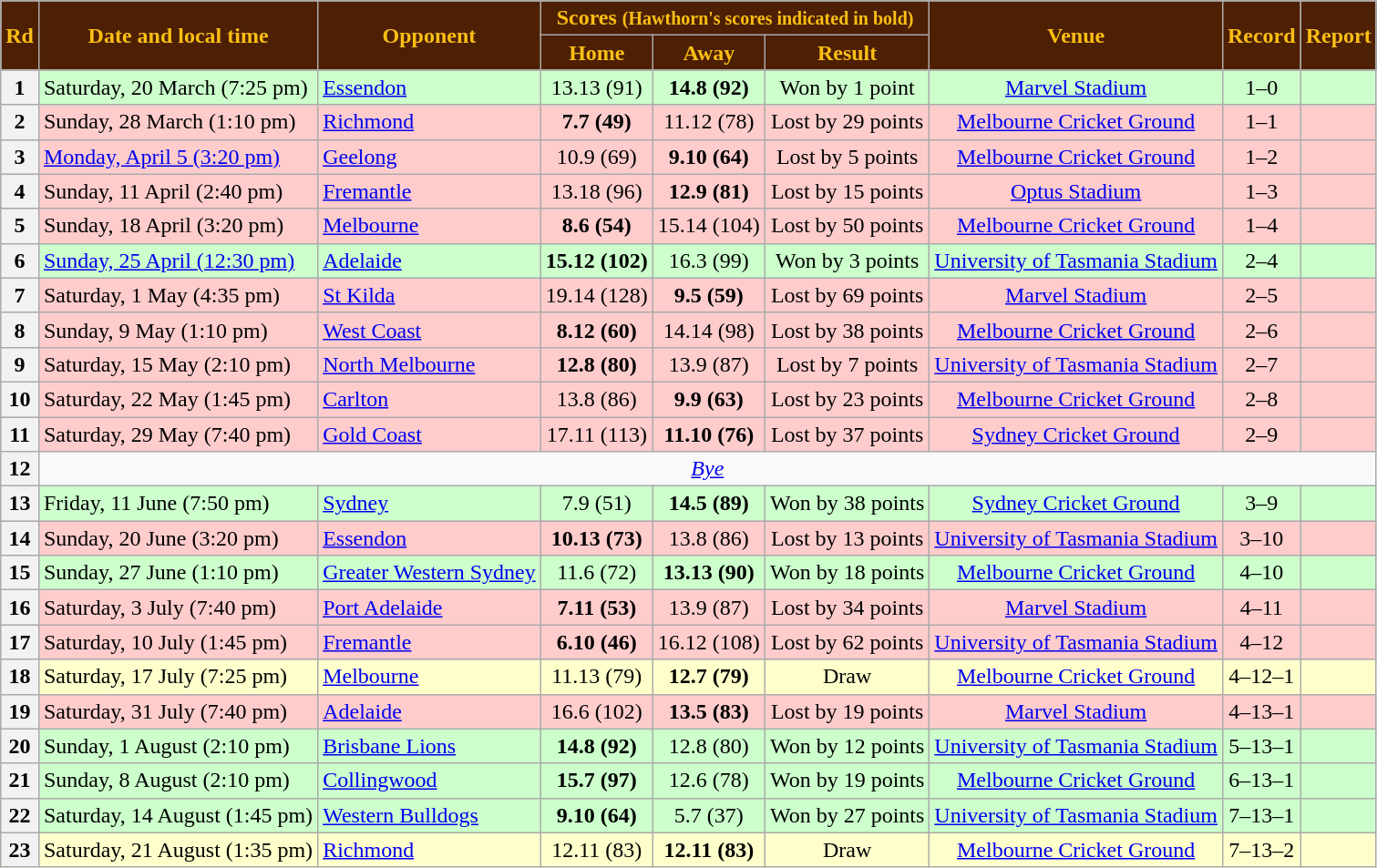<table class="wikitable" style="text-align:center">
<tr>
<th rowspan="2" style="background: #4D2004; color: #FBBF15">Rd</th>
<th rowspan="2" style="background: #4D2004; color: #FBBF15">Date and local time</th>
<th rowspan="2" style="background: #4D2004; color: #FBBF15">Opponent</th>
<th colspan="3" style="background: #4D2004; color: #FBBF15">Scores <small>(Hawthorn's scores indicated in <strong>bold</strong>)</small></th>
<th rowspan="2" style="background: #4D2004; color: #FBBF15">Venue</th>
<th rowspan="2" style="background: #4D2004; color: #FBBF15">Record</th>
<th rowspan="2" style="background: #4D2004; color: #FBBF15">Report</th>
</tr>
<tr>
<th style="background: #4D2004; color: #FBBF15">Home</th>
<th style="background: #4D2004; color: #FBBF15">Away</th>
<th style="background: #4D2004; color: #FBBF15">Result</th>
</tr>
<tr style="background:#cfc">
<th>1</th>
<td align="left">Saturday, 20 March (7:25 pm)</td>
<td align="left"><a href='#'>Essendon</a></td>
<td>13.13 (91)</td>
<td><strong>14.8 (92)</strong></td>
<td>Won by 1 point</td>
<td><a href='#'>Marvel Stadium</a></td>
<td>1–0</td>
<td></td>
</tr>
<tr style="background:#fcc">
<th>2</th>
<td align="left">Sunday, 28 March (1:10 pm)</td>
<td align="left"><a href='#'>Richmond</a></td>
<td><strong>7.7 (49)</strong></td>
<td>11.12 (78)</td>
<td>Lost by 29 points</td>
<td><a href='#'>Melbourne Cricket Ground</a></td>
<td>1–1</td>
<td></td>
</tr>
<tr style="background:#fcc">
<th>3</th>
<td align="left"><a href='#'>Monday, April 5 (3:20 pm)</a></td>
<td align="left"><a href='#'>Geelong</a></td>
<td>10.9 (69)</td>
<td><strong>9.10 (64)</strong></td>
<td>Lost by 5 points</td>
<td><a href='#'>Melbourne Cricket Ground</a></td>
<td>1–2</td>
<td></td>
</tr>
<tr style="background:#fcc">
<th>4</th>
<td align="left">Sunday, 11 April (2:40 pm)</td>
<td align="left"><a href='#'>Fremantle</a></td>
<td>13.18 (96)</td>
<td><strong>12.9 (81)</strong></td>
<td>Lost by 15 points</td>
<td><a href='#'>Optus Stadium</a></td>
<td>1–3</td>
<td></td>
</tr>
<tr style="background:#fcc">
<th>5</th>
<td align="left">Sunday, 18 April (3:20 pm)</td>
<td align="left"><a href='#'>Melbourne</a></td>
<td><strong>8.6 (54)</strong></td>
<td>15.14 (104)</td>
<td>Lost by 50 points</td>
<td><a href='#'>Melbourne Cricket Ground</a></td>
<td>1–4</td>
<td></td>
</tr>
<tr style="background:#cfc">
<th>6</th>
<td align="left"><a href='#'>Sunday, 25 April (12:30 pm)</a></td>
<td align="left"><a href='#'>Adelaide</a></td>
<td><strong>15.12 (102)</strong></td>
<td>16.3 (99)</td>
<td>Won by 3 points</td>
<td><a href='#'>University of Tasmania Stadium</a></td>
<td>2–4</td>
<td></td>
</tr>
<tr style="background:#fcc">
<th>7</th>
<td align="left">Saturday, 1 May (4:35 pm)</td>
<td align="left"><a href='#'>St Kilda</a></td>
<td>19.14 (128)</td>
<td><strong>9.5 (59)</strong></td>
<td>Lost by 69 points</td>
<td><a href='#'>Marvel Stadium</a></td>
<td>2–5</td>
<td></td>
</tr>
<tr style="background:#fcc">
<th>8</th>
<td align="left">Sunday, 9 May (1:10 pm)</td>
<td align="left"><a href='#'>West Coast</a></td>
<td><strong>8.12 (60)</strong></td>
<td>14.14 (98)</td>
<td>Lost by 38 points</td>
<td><a href='#'>Melbourne Cricket Ground</a></td>
<td>2–6</td>
<td></td>
</tr>
<tr style="background:#fcc">
<th>9</th>
<td align="left">Saturday, 15 May (2:10 pm)</td>
<td align="left"><a href='#'>North Melbourne</a></td>
<td><strong>12.8 (80)</strong></td>
<td>13.9 (87)</td>
<td>Lost by 7 points</td>
<td><a href='#'>University of Tasmania Stadium</a></td>
<td>2–7</td>
<td></td>
</tr>
<tr style="background:#fcc">
<th>10</th>
<td align="left">Saturday, 22 May (1:45 pm)</td>
<td align="left"><a href='#'>Carlton</a></td>
<td>13.8 (86)</td>
<td><strong>9.9 (63)</strong></td>
<td>Lost by 23 points</td>
<td><a href='#'>Melbourne Cricket Ground</a></td>
<td>2–8</td>
<td></td>
</tr>
<tr style="background:#fcc">
<th>11</th>
<td align="left">Saturday, 29 May (7:40 pm)</td>
<td align="left"><a href='#'>Gold Coast</a></td>
<td>17.11 (113)</td>
<td><strong>11.10 (76)</strong></td>
<td>Lost by 37 points</td>
<td><a href='#'>Sydney Cricket Ground</a></td>
<td>2–9</td>
<td></td>
</tr>
<tr>
<th>12</th>
<td colspan="8"><em><a href='#'>Bye</a></em></td>
</tr>
<tr style="background:#cfc">
<th>13</th>
<td align="left">Friday, 11 June (7:50 pm)</td>
<td align="left"><a href='#'>Sydney</a></td>
<td>7.9 (51)</td>
<td><strong>14.5 (89)</strong></td>
<td>Won by 38 points</td>
<td><a href='#'>Sydney Cricket Ground</a></td>
<td>3–9</td>
<td></td>
</tr>
<tr style="background:#fcc">
<th>14</th>
<td align="left">Sunday, 20 June (3:20 pm)</td>
<td align="left"><a href='#'>Essendon</a></td>
<td><strong>10.13 (73)</strong></td>
<td>13.8 (86)</td>
<td>Lost by 13 points</td>
<td><a href='#'>University of Tasmania Stadium</a></td>
<td>3–10</td>
<td></td>
</tr>
<tr style="background:#cfc">
<th>15</th>
<td align="left">Sunday, 27 June (1:10 pm)</td>
<td align="left"><a href='#'>Greater Western Sydney</a></td>
<td>11.6 (72)</td>
<td><strong>13.13 (90)</strong></td>
<td>Won by 18 points</td>
<td><a href='#'>Melbourne Cricket Ground</a></td>
<td>4–10</td>
<td></td>
</tr>
<tr style="background:#fcc">
<th>16</th>
<td align="left">Saturday, 3 July (7:40 pm)</td>
<td align="left"><a href='#'>Port Adelaide</a></td>
<td><strong>7.11 (53)</strong></td>
<td>13.9 (87)</td>
<td>Lost by 34 points</td>
<td><a href='#'>Marvel Stadium</a></td>
<td>4–11</td>
<td></td>
</tr>
<tr style="background:#fcc">
<th>17</th>
<td align="left">Saturday, 10 July (1:45 pm)</td>
<td align="left"><a href='#'>Fremantle</a></td>
<td><strong>6.10 (46)</strong></td>
<td>16.12 (108)</td>
<td>Lost by 62 points</td>
<td><a href='#'>University of Tasmania Stadium</a></td>
<td>4–12</td>
<td></td>
</tr>
<tr style="background:#ffc">
<th>18</th>
<td align="left">Saturday, 17 July (7:25 pm)</td>
<td align="left"><a href='#'>Melbourne</a></td>
<td>11.13 (79)</td>
<td><strong>12.7 (79)</strong></td>
<td>Draw</td>
<td><a href='#'>Melbourne Cricket Ground</a></td>
<td>4–12–1</td>
<td></td>
</tr>
<tr style="background:#fcc">
<th>19</th>
<td align="left">Saturday, 31 July (7:40 pm)</td>
<td align="left"><a href='#'>Adelaide</a></td>
<td>16.6 (102)</td>
<td><strong>13.5 (83)</strong></td>
<td>Lost by 19 points</td>
<td><a href='#'>Marvel Stadium</a></td>
<td>4–13–1</td>
<td></td>
</tr>
<tr style="background:#cfc">
<th>20</th>
<td align="left">Sunday, 1 August (2:10 pm)</td>
<td align="left"><a href='#'>Brisbane Lions</a></td>
<td><strong>14.8 (92)</strong></td>
<td>12.8 (80)</td>
<td>Won by 12 points</td>
<td><a href='#'>University of Tasmania Stadium</a></td>
<td>5–13–1</td>
<td></td>
</tr>
<tr style="background:#cfc">
<th>21</th>
<td align="left">Sunday, 8 August (2:10 pm)</td>
<td align="left"><a href='#'>Collingwood</a></td>
<td><strong>15.7 (97)</strong></td>
<td>12.6 (78)</td>
<td>Won by 19 points</td>
<td><a href='#'>Melbourne Cricket Ground</a></td>
<td>6–13–1</td>
<td></td>
</tr>
<tr style="background:#cfc">
<th>22</th>
<td align="left">Saturday, 14 August (1:45 pm)</td>
<td align="left"><a href='#'>Western Bulldogs</a></td>
<td><strong>9.10 (64)</strong></td>
<td>5.7 (37)</td>
<td>Won by 27 points</td>
<td><a href='#'>University of Tasmania Stadium</a></td>
<td>7–13–1</td>
<td></td>
</tr>
<tr style="background:#ffc">
<th>23</th>
<td align="left">Saturday, 21 August (1:35 pm)</td>
<td align="left"><a href='#'>Richmond</a></td>
<td>12.11 (83)</td>
<td><strong>12.11 (83)</strong></td>
<td>Draw</td>
<td><a href='#'>Melbourne Cricket Ground</a></td>
<td>7–13–2</td>
<td></td>
</tr>
</table>
